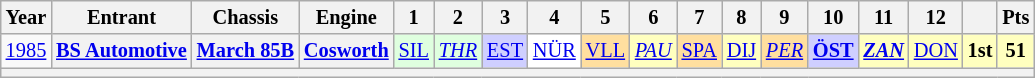<table class="wikitable" style="text-align:center; font-size:85%">
<tr>
<th>Year</th>
<th>Entrant</th>
<th>Chassis</th>
<th>Engine</th>
<th>1</th>
<th>2</th>
<th>3</th>
<th>4</th>
<th>5</th>
<th>6</th>
<th>7</th>
<th>8</th>
<th>9</th>
<th>10</th>
<th>11</th>
<th>12</th>
<th></th>
<th>Pts</th>
</tr>
<tr>
<td><a href='#'>1985</a></td>
<th nowrap><a href='#'>BS Automotive</a></th>
<th nowrap><a href='#'>March 85B</a></th>
<th><a href='#'>Cosworth</a></th>
<td style="background:#DFFFDF;"><a href='#'>SIL</a><br></td>
<td style="background:#DFFFDF;"><em><a href='#'>THR</a></em><br></td>
<td style="background:#CFCFFF;"><a href='#'>EST</a><br></td>
<td style="background:#FFFFFF;"><a href='#'>NÜR</a><br></td>
<td style="background:#FFDF9F;"><a href='#'>VLL</a><br></td>
<td style="background:#FFFFBF;"><em><a href='#'>PAU</a></em><br></td>
<td style="background:#FFDF9F;"><a href='#'>SPA</a><br></td>
<td style="background:#FFFFBF;"><a href='#'>DIJ</a><br></td>
<td style="background:#FFDF9F;"><em><a href='#'>PER</a></em><br></td>
<td style="background:#CFCFFF;"><strong><a href='#'>ÖST</a></strong><br></td>
<td style="background:#FFFFBF;"><a href='#'><strong><em>ZAN</em></strong></a><br></td>
<td style="background:#FFFFBF;"><a href='#'>DON</a><br></td>
<td style="background:#FFFFBF;"><strong>1st</strong></td>
<td style="background:#FFFFBF;"><strong>51</strong></td>
</tr>
<tr>
<th colspan="18"></th>
</tr>
</table>
